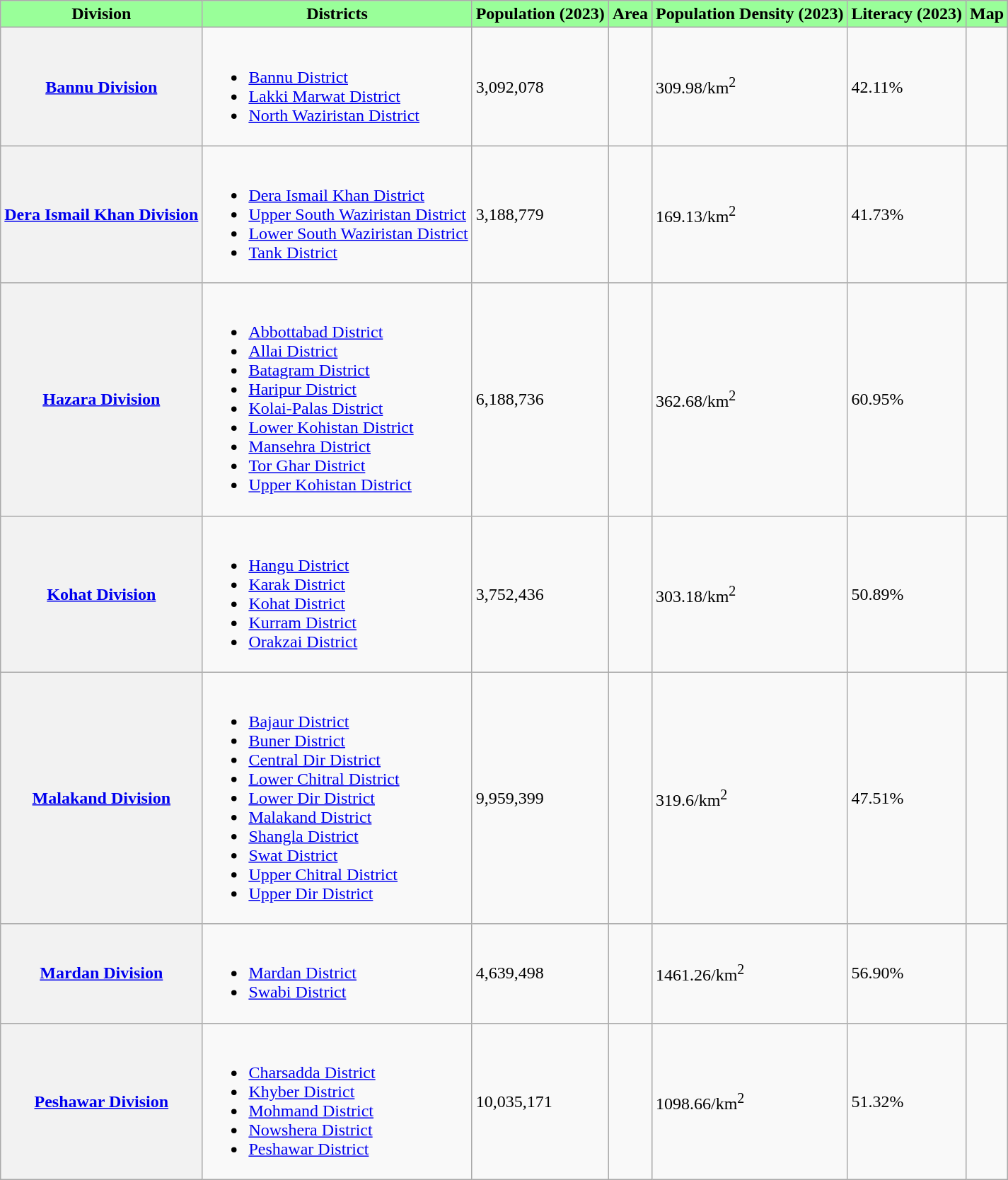<table class="sortable wikitable">
<tr>
<th style="background:#99ff99;">Division</th>
<th style="background:#99ff99;">Districts</th>
<th style="background:#99ff99;" data-sort-type=number>Population (2023)</th>
<th style="background:#99ff99;" data-sort-type=number>Area</th>
<th style="background:#99ff99;" data-sort-type=number>Population Density (2023)</th>
<th style="background:#99ff99;" data-sort-type=number>Literacy (2023)</th>
<th style="background:#99ff99;">Map</th>
</tr>
<tr>
<th><a href='#'>Bannu Division</a></th>
<td><br><ul><li><a href='#'>Bannu District</a></li><li><a href='#'>Lakki Marwat District</a></li><li><a href='#'>North Waziristan District</a></li></ul></td>
<td>3,092,078</td>
<td></td>
<td>309.98/km<sup>2</sup></td>
<td>42.11%</td>
<td></td>
</tr>
<tr>
<th><a href='#'>Dera Ismail Khan Division</a></th>
<td><br><ul><li><a href='#'>Dera Ismail Khan District</a></li><li><a href='#'>Upper South Waziristan District</a></li><li><a href='#'>Lower South Waziristan District</a></li><li><a href='#'>Tank District</a></li></ul></td>
<td>3,188,779</td>
<td></td>
<td>169.13/km<sup>2</sup></td>
<td>41.73%</td>
<td></td>
</tr>
<tr>
<th><a href='#'>Hazara Division</a></th>
<td><br><ul><li><a href='#'>Abbottabad District</a></li><li><a href='#'>Allai District</a></li><li><a href='#'>Batagram District</a></li><li><a href='#'>Haripur District</a></li><li><a href='#'>Kolai-Palas District</a></li><li><a href='#'>Lower Kohistan District</a></li><li><a href='#'>Mansehra District</a></li><li><a href='#'>Tor Ghar District</a></li><li><a href='#'>Upper Kohistan District</a></li></ul></td>
<td>6,188,736</td>
<td></td>
<td>362.68/km<sup>2</sup></td>
<td>60.95%</td>
<td></td>
</tr>
<tr>
<th><a href='#'>Kohat Division</a></th>
<td><br><ul><li><a href='#'>Hangu District</a></li><li><a href='#'>Karak District</a></li><li><a href='#'>Kohat District</a></li><li><a href='#'>Kurram District</a></li><li><a href='#'>Orakzai District</a></li></ul></td>
<td>3,752,436</td>
<td></td>
<td>303.18/km<sup>2</sup></td>
<td>50.89%</td>
<td></td>
</tr>
<tr>
<th><a href='#'>Malakand Division</a></th>
<td><br><ul><li><a href='#'>Bajaur District</a></li><li><a href='#'>Buner District</a></li><li><a href='#'>Central Dir District</a></li><li><a href='#'>Lower Chitral District</a></li><li><a href='#'>Lower Dir District</a></li><li><a href='#'>Malakand District</a></li><li><a href='#'>Shangla District</a></li><li><a href='#'>Swat District</a></li><li><a href='#'>Upper Chitral District</a></li><li><a href='#'>Upper Dir District</a></li></ul></td>
<td>9,959,399</td>
<td></td>
<td>319.6/km<sup>2</sup></td>
<td>47.51%</td>
<td></td>
</tr>
<tr>
<th><a href='#'>Mardan Division</a></th>
<td><br><ul><li><a href='#'>Mardan District</a></li><li><a href='#'>Swabi District</a></li></ul></td>
<td>4,639,498</td>
<td></td>
<td>1461.26/km<sup>2</sup></td>
<td>56.90%</td>
<td></td>
</tr>
<tr>
<th><a href='#'>Peshawar Division</a></th>
<td><br><ul><li><a href='#'>Charsadda District</a></li><li><a href='#'>Khyber District</a></li><li><a href='#'>Mohmand District</a></li><li><a href='#'>Nowshera District</a></li><li><a href='#'>Peshawar District</a></li></ul></td>
<td>10,035,171</td>
<td></td>
<td>1098.66/km<sup>2</sup></td>
<td>51.32%</td>
<td></td>
</tr>
</table>
